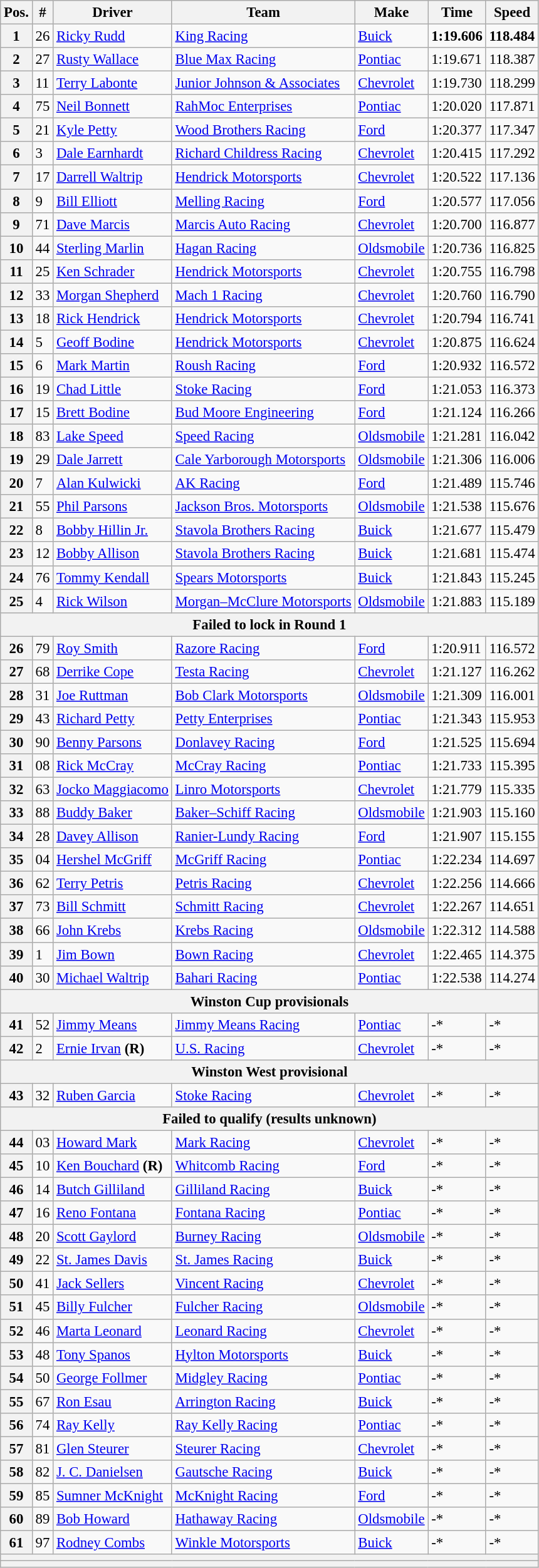<table class="wikitable" style="font-size:95%">
<tr>
<th>Pos.</th>
<th>#</th>
<th>Driver</th>
<th>Team</th>
<th>Make</th>
<th>Time</th>
<th>Speed</th>
</tr>
<tr>
<th>1</th>
<td>26</td>
<td><a href='#'>Ricky Rudd</a></td>
<td><a href='#'>King Racing</a></td>
<td><a href='#'>Buick</a></td>
<td><strong>1:19.606</strong></td>
<td><strong>118.484</strong></td>
</tr>
<tr>
<th>2</th>
<td>27</td>
<td><a href='#'>Rusty Wallace</a></td>
<td><a href='#'>Blue Max Racing</a></td>
<td><a href='#'>Pontiac</a></td>
<td>1:19.671</td>
<td>118.387</td>
</tr>
<tr>
<th>3</th>
<td>11</td>
<td><a href='#'>Terry Labonte</a></td>
<td><a href='#'>Junior Johnson & Associates</a></td>
<td><a href='#'>Chevrolet</a></td>
<td>1:19.730</td>
<td>118.299</td>
</tr>
<tr>
<th>4</th>
<td>75</td>
<td><a href='#'>Neil Bonnett</a></td>
<td><a href='#'>RahMoc Enterprises</a></td>
<td><a href='#'>Pontiac</a></td>
<td>1:20.020</td>
<td>117.871</td>
</tr>
<tr>
<th>5</th>
<td>21</td>
<td><a href='#'>Kyle Petty</a></td>
<td><a href='#'>Wood Brothers Racing</a></td>
<td><a href='#'>Ford</a></td>
<td>1:20.377</td>
<td>117.347</td>
</tr>
<tr>
<th>6</th>
<td>3</td>
<td><a href='#'>Dale Earnhardt</a></td>
<td><a href='#'>Richard Childress Racing</a></td>
<td><a href='#'>Chevrolet</a></td>
<td>1:20.415</td>
<td>117.292</td>
</tr>
<tr>
<th>7</th>
<td>17</td>
<td><a href='#'>Darrell Waltrip</a></td>
<td><a href='#'>Hendrick Motorsports</a></td>
<td><a href='#'>Chevrolet</a></td>
<td>1:20.522</td>
<td>117.136</td>
</tr>
<tr>
<th>8</th>
<td>9</td>
<td><a href='#'>Bill Elliott</a></td>
<td><a href='#'>Melling Racing</a></td>
<td><a href='#'>Ford</a></td>
<td>1:20.577</td>
<td>117.056</td>
</tr>
<tr>
<th>9</th>
<td>71</td>
<td><a href='#'>Dave Marcis</a></td>
<td><a href='#'>Marcis Auto Racing</a></td>
<td><a href='#'>Chevrolet</a></td>
<td>1:20.700</td>
<td>116.877</td>
</tr>
<tr>
<th>10</th>
<td>44</td>
<td><a href='#'>Sterling Marlin</a></td>
<td><a href='#'>Hagan Racing</a></td>
<td><a href='#'>Oldsmobile</a></td>
<td>1:20.736</td>
<td>116.825</td>
</tr>
<tr>
<th>11</th>
<td>25</td>
<td><a href='#'>Ken Schrader</a></td>
<td><a href='#'>Hendrick Motorsports</a></td>
<td><a href='#'>Chevrolet</a></td>
<td>1:20.755</td>
<td>116.798</td>
</tr>
<tr>
<th>12</th>
<td>33</td>
<td><a href='#'>Morgan Shepherd</a></td>
<td><a href='#'>Mach 1 Racing</a></td>
<td><a href='#'>Chevrolet</a></td>
<td>1:20.760</td>
<td>116.790</td>
</tr>
<tr>
<th>13</th>
<td>18</td>
<td><a href='#'>Rick Hendrick</a></td>
<td><a href='#'>Hendrick Motorsports</a></td>
<td><a href='#'>Chevrolet</a></td>
<td>1:20.794</td>
<td>116.741</td>
</tr>
<tr>
<th>14</th>
<td>5</td>
<td><a href='#'>Geoff Bodine</a></td>
<td><a href='#'>Hendrick Motorsports</a></td>
<td><a href='#'>Chevrolet</a></td>
<td>1:20.875</td>
<td>116.624</td>
</tr>
<tr>
<th>15</th>
<td>6</td>
<td><a href='#'>Mark Martin</a></td>
<td><a href='#'>Roush Racing</a></td>
<td><a href='#'>Ford</a></td>
<td>1:20.932</td>
<td>116.572</td>
</tr>
<tr>
<th>16</th>
<td>19</td>
<td><a href='#'>Chad Little</a></td>
<td><a href='#'>Stoke Racing</a></td>
<td><a href='#'>Ford</a></td>
<td>1:21.053</td>
<td>116.373</td>
</tr>
<tr>
<th>17</th>
<td>15</td>
<td><a href='#'>Brett Bodine</a></td>
<td><a href='#'>Bud Moore Engineering</a></td>
<td><a href='#'>Ford</a></td>
<td>1:21.124</td>
<td>116.266</td>
</tr>
<tr>
<th>18</th>
<td>83</td>
<td><a href='#'>Lake Speed</a></td>
<td><a href='#'>Speed Racing</a></td>
<td><a href='#'>Oldsmobile</a></td>
<td>1:21.281</td>
<td>116.042</td>
</tr>
<tr>
<th>19</th>
<td>29</td>
<td><a href='#'>Dale Jarrett</a></td>
<td><a href='#'>Cale Yarborough Motorsports</a></td>
<td><a href='#'>Oldsmobile</a></td>
<td>1:21.306</td>
<td>116.006</td>
</tr>
<tr>
<th>20</th>
<td>7</td>
<td><a href='#'>Alan Kulwicki</a></td>
<td><a href='#'>AK Racing</a></td>
<td><a href='#'>Ford</a></td>
<td>1:21.489</td>
<td>115.746</td>
</tr>
<tr>
<th>21</th>
<td>55</td>
<td><a href='#'>Phil Parsons</a></td>
<td><a href='#'>Jackson Bros. Motorsports</a></td>
<td><a href='#'>Oldsmobile</a></td>
<td>1:21.538</td>
<td>115.676</td>
</tr>
<tr>
<th>22</th>
<td>8</td>
<td><a href='#'>Bobby Hillin Jr.</a></td>
<td><a href='#'>Stavola Brothers Racing</a></td>
<td><a href='#'>Buick</a></td>
<td>1:21.677</td>
<td>115.479</td>
</tr>
<tr>
<th>23</th>
<td>12</td>
<td><a href='#'>Bobby Allison</a></td>
<td><a href='#'>Stavola Brothers Racing</a></td>
<td><a href='#'>Buick</a></td>
<td>1:21.681</td>
<td>115.474</td>
</tr>
<tr>
<th>24</th>
<td>76</td>
<td><a href='#'>Tommy Kendall</a></td>
<td><a href='#'>Spears Motorsports</a></td>
<td><a href='#'>Buick</a></td>
<td>1:21.843</td>
<td>115.245</td>
</tr>
<tr>
<th>25</th>
<td>4</td>
<td><a href='#'>Rick Wilson</a></td>
<td><a href='#'>Morgan–McClure Motorsports</a></td>
<td><a href='#'>Oldsmobile</a></td>
<td>1:21.883</td>
<td>115.189</td>
</tr>
<tr>
<th colspan="7">Failed to lock in Round 1</th>
</tr>
<tr>
<th>26</th>
<td>79</td>
<td><a href='#'>Roy Smith</a></td>
<td><a href='#'>Razore Racing</a></td>
<td><a href='#'>Ford</a></td>
<td>1:20.911</td>
<td>116.572</td>
</tr>
<tr>
<th>27</th>
<td>68</td>
<td><a href='#'>Derrike Cope</a></td>
<td><a href='#'>Testa Racing</a></td>
<td><a href='#'>Chevrolet</a></td>
<td>1:21.127</td>
<td>116.262</td>
</tr>
<tr>
<th>28</th>
<td>31</td>
<td><a href='#'>Joe Ruttman</a></td>
<td><a href='#'>Bob Clark Motorsports</a></td>
<td><a href='#'>Oldsmobile</a></td>
<td>1:21.309</td>
<td>116.001</td>
</tr>
<tr>
<th>29</th>
<td>43</td>
<td><a href='#'>Richard Petty</a></td>
<td><a href='#'>Petty Enterprises</a></td>
<td><a href='#'>Pontiac</a></td>
<td>1:21.343</td>
<td>115.953</td>
</tr>
<tr>
<th>30</th>
<td>90</td>
<td><a href='#'>Benny Parsons</a></td>
<td><a href='#'>Donlavey Racing</a></td>
<td><a href='#'>Ford</a></td>
<td>1:21.525</td>
<td>115.694</td>
</tr>
<tr>
<th>31</th>
<td>08</td>
<td><a href='#'>Rick McCray</a></td>
<td><a href='#'>McCray Racing</a></td>
<td><a href='#'>Pontiac</a></td>
<td>1:21.733</td>
<td>115.395</td>
</tr>
<tr>
<th>32</th>
<td>63</td>
<td><a href='#'>Jocko Maggiacomo</a></td>
<td><a href='#'>Linro Motorsports</a></td>
<td><a href='#'>Chevrolet</a></td>
<td>1:21.779</td>
<td>115.335</td>
</tr>
<tr>
<th>33</th>
<td>88</td>
<td><a href='#'>Buddy Baker</a></td>
<td><a href='#'>Baker–Schiff Racing</a></td>
<td><a href='#'>Oldsmobile</a></td>
<td>1:21.903</td>
<td>115.160</td>
</tr>
<tr>
<th>34</th>
<td>28</td>
<td><a href='#'>Davey Allison</a></td>
<td><a href='#'>Ranier-Lundy Racing</a></td>
<td><a href='#'>Ford</a></td>
<td>1:21.907</td>
<td>115.155</td>
</tr>
<tr>
<th>35</th>
<td>04</td>
<td><a href='#'>Hershel McGriff</a></td>
<td><a href='#'>McGriff Racing</a></td>
<td><a href='#'>Pontiac</a></td>
<td>1:22.234</td>
<td>114.697</td>
</tr>
<tr>
<th>36</th>
<td>62</td>
<td><a href='#'>Terry Petris</a></td>
<td><a href='#'>Petris Racing</a></td>
<td><a href='#'>Chevrolet</a></td>
<td>1:22.256</td>
<td>114.666</td>
</tr>
<tr>
<th>37</th>
<td>73</td>
<td><a href='#'>Bill Schmitt</a></td>
<td><a href='#'>Schmitt Racing</a></td>
<td><a href='#'>Chevrolet</a></td>
<td>1:22.267</td>
<td>114.651</td>
</tr>
<tr>
<th>38</th>
<td>66</td>
<td><a href='#'>John Krebs</a></td>
<td><a href='#'>Krebs Racing</a></td>
<td><a href='#'>Oldsmobile</a></td>
<td>1:22.312</td>
<td>114.588</td>
</tr>
<tr>
<th>39</th>
<td>1</td>
<td><a href='#'>Jim Bown</a></td>
<td><a href='#'>Bown Racing</a></td>
<td><a href='#'>Chevrolet</a></td>
<td>1:22.465</td>
<td>114.375</td>
</tr>
<tr>
<th>40</th>
<td>30</td>
<td><a href='#'>Michael Waltrip</a></td>
<td><a href='#'>Bahari Racing</a></td>
<td><a href='#'>Pontiac</a></td>
<td>1:22.538</td>
<td>114.274</td>
</tr>
<tr>
<th colspan="7">Winston Cup provisionals</th>
</tr>
<tr>
<th>41</th>
<td>52</td>
<td><a href='#'>Jimmy Means</a></td>
<td><a href='#'>Jimmy Means Racing</a></td>
<td><a href='#'>Pontiac</a></td>
<td>-*</td>
<td>-*</td>
</tr>
<tr>
<th>42</th>
<td>2</td>
<td><a href='#'>Ernie Irvan</a> <strong>(R)</strong></td>
<td><a href='#'>U.S. Racing</a></td>
<td><a href='#'>Chevrolet</a></td>
<td>-*</td>
<td>-*</td>
</tr>
<tr>
<th colspan="7">Winston West provisional</th>
</tr>
<tr>
<th>43</th>
<td>32</td>
<td><a href='#'>Ruben Garcia</a></td>
<td><a href='#'>Stoke Racing</a></td>
<td><a href='#'>Chevrolet</a></td>
<td>-*</td>
<td>-*</td>
</tr>
<tr>
<th colspan="7">Failed to qualify (results unknown)</th>
</tr>
<tr>
<th>44</th>
<td>03</td>
<td><a href='#'>Howard Mark</a></td>
<td><a href='#'>Mark Racing</a></td>
<td><a href='#'>Chevrolet</a></td>
<td>-*</td>
<td>-*</td>
</tr>
<tr>
<th>45</th>
<td>10</td>
<td><a href='#'>Ken Bouchard</a> <strong>(R)</strong></td>
<td><a href='#'>Whitcomb Racing</a></td>
<td><a href='#'>Ford</a></td>
<td>-*</td>
<td>-*</td>
</tr>
<tr>
<th>46</th>
<td>14</td>
<td><a href='#'>Butch Gilliland</a></td>
<td><a href='#'>Gilliland Racing</a></td>
<td><a href='#'>Buick</a></td>
<td>-*</td>
<td>-*</td>
</tr>
<tr>
<th>47</th>
<td>16</td>
<td><a href='#'>Reno Fontana</a></td>
<td><a href='#'>Fontana Racing</a></td>
<td><a href='#'>Pontiac</a></td>
<td>-*</td>
<td>-*</td>
</tr>
<tr>
<th>48</th>
<td>20</td>
<td><a href='#'>Scott Gaylord</a></td>
<td><a href='#'>Burney Racing</a></td>
<td><a href='#'>Oldsmobile</a></td>
<td>-*</td>
<td>-*</td>
</tr>
<tr>
<th>49</th>
<td>22</td>
<td><a href='#'>St. James Davis</a></td>
<td><a href='#'>St. James Racing</a></td>
<td><a href='#'>Buick</a></td>
<td>-*</td>
<td>-*</td>
</tr>
<tr>
<th>50</th>
<td>41</td>
<td><a href='#'>Jack Sellers</a></td>
<td><a href='#'>Vincent Racing</a></td>
<td><a href='#'>Chevrolet</a></td>
<td>-*</td>
<td>-*</td>
</tr>
<tr>
<th>51</th>
<td>45</td>
<td><a href='#'>Billy Fulcher</a></td>
<td><a href='#'>Fulcher Racing</a></td>
<td><a href='#'>Oldsmobile</a></td>
<td>-*</td>
<td>-*</td>
</tr>
<tr>
<th>52</th>
<td>46</td>
<td><a href='#'>Marta Leonard</a></td>
<td><a href='#'>Leonard Racing</a></td>
<td><a href='#'>Chevrolet</a></td>
<td>-*</td>
<td>-*</td>
</tr>
<tr>
<th>53</th>
<td>48</td>
<td><a href='#'>Tony Spanos</a></td>
<td><a href='#'>Hylton Motorsports</a></td>
<td><a href='#'>Buick</a></td>
<td>-*</td>
<td>-*</td>
</tr>
<tr>
<th>54</th>
<td>50</td>
<td><a href='#'>George Follmer</a></td>
<td><a href='#'>Midgley Racing</a></td>
<td><a href='#'>Pontiac</a></td>
<td>-*</td>
<td>-*</td>
</tr>
<tr>
<th>55</th>
<td>67</td>
<td><a href='#'>Ron Esau</a></td>
<td><a href='#'>Arrington Racing</a></td>
<td><a href='#'>Buick</a></td>
<td>-*</td>
<td>-*</td>
</tr>
<tr>
<th>56</th>
<td>74</td>
<td><a href='#'>Ray Kelly</a></td>
<td><a href='#'>Ray Kelly Racing</a></td>
<td><a href='#'>Pontiac</a></td>
<td>-*</td>
<td>-*</td>
</tr>
<tr>
<th>57</th>
<td>81</td>
<td><a href='#'>Glen Steurer</a></td>
<td><a href='#'>Steurer Racing</a></td>
<td><a href='#'>Chevrolet</a></td>
<td>-*</td>
<td>-*</td>
</tr>
<tr>
<th>58</th>
<td>82</td>
<td><a href='#'>J. C. Danielsen</a></td>
<td><a href='#'>Gautsche Racing</a></td>
<td><a href='#'>Buick</a></td>
<td>-*</td>
<td>-*</td>
</tr>
<tr>
<th>59</th>
<td>85</td>
<td><a href='#'>Sumner McKnight</a></td>
<td><a href='#'>McKnight Racing</a></td>
<td><a href='#'>Ford</a></td>
<td>-*</td>
<td>-*</td>
</tr>
<tr>
<th>60</th>
<td>89</td>
<td><a href='#'>Bob Howard</a></td>
<td><a href='#'>Hathaway Racing</a></td>
<td><a href='#'>Oldsmobile</a></td>
<td>-*</td>
<td>-*</td>
</tr>
<tr>
<th>61</th>
<td>97</td>
<td><a href='#'>Rodney Combs</a></td>
<td><a href='#'>Winkle Motorsports</a></td>
<td><a href='#'>Buick</a></td>
<td>-*</td>
<td>-*</td>
</tr>
<tr>
<th colspan="7"></th>
</tr>
<tr>
<th colspan="7"></th>
</tr>
</table>
